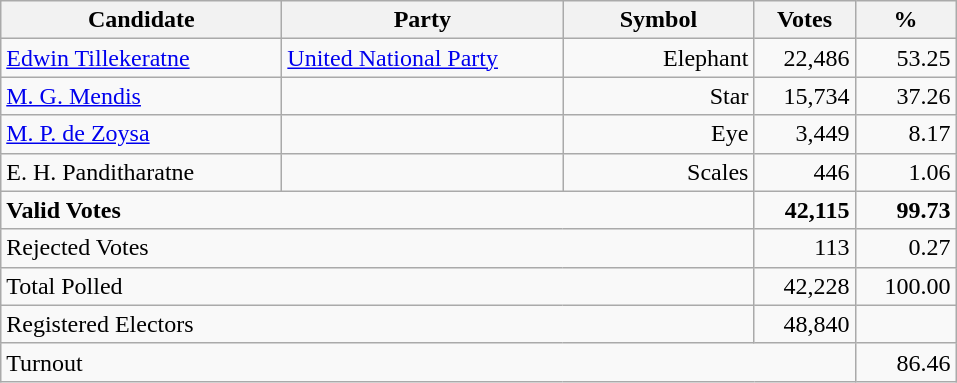<table class="wikitable" border="1" style="text-align:right;">
<tr>
<th align=left width="180">Candidate</th>
<th align=left width="180">Party</th>
<th align=left width="120">Symbol</th>
<th align=left width="60">Votes</th>
<th align=left width="60">%</th>
</tr>
<tr>
<td align=left><a href='#'>Edwin Tillekeratne</a></td>
<td align=left><a href='#'>United National Party</a></td>
<td>Elephant</td>
<td align=right>22,486</td>
<td align=right>53.25</td>
</tr>
<tr>
<td align=left><a href='#'>M. G. Mendis</a></td>
<td align=left></td>
<td>Star</td>
<td align=right>15,734</td>
<td align=right>37.26</td>
</tr>
<tr>
<td align=left><a href='#'>M. P. de Zoysa</a></td>
<td align=left></td>
<td>Eye</td>
<td align=right>3,449</td>
<td align=right>8.17</td>
</tr>
<tr>
<td align=left>E. H. Panditharatne</td>
<td align=left></td>
<td>Scales</td>
<td align=right>446</td>
<td align=right>1.06</td>
</tr>
<tr>
<td align=left colspan=3><strong>Valid Votes</strong></td>
<td align=right><strong>42,115</strong></td>
<td align=right><strong>99.73</strong></td>
</tr>
<tr>
<td align=left colspan=3>Rejected Votes</td>
<td align=right>113</td>
<td align=right>0.27</td>
</tr>
<tr>
<td align=left colspan=3>Total Polled</td>
<td align=right>42,228</td>
<td align=right>100.00</td>
</tr>
<tr>
<td align=left colspan=3>Registered Electors</td>
<td align=right>48,840</td>
<td></td>
</tr>
<tr>
<td align=left colspan=4>Turnout</td>
<td align=right>86.46</td>
</tr>
</table>
